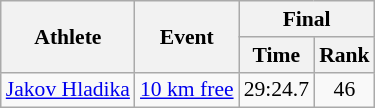<table class="wikitable" style="font-size:90%;">
<tr>
<th rowspan="2">Athlete</th>
<th rowspan="2">Event</th>
<th colspan="2">Final</th>
</tr>
<tr>
<th>Time</th>
<th>Rank</th>
</tr>
<tr>
<td><a href='#'>Jakov Hladika</a></td>
<td><a href='#'>10 km free</a></td>
<td align="center">29:24.7</td>
<td align="center">46</td>
</tr>
</table>
